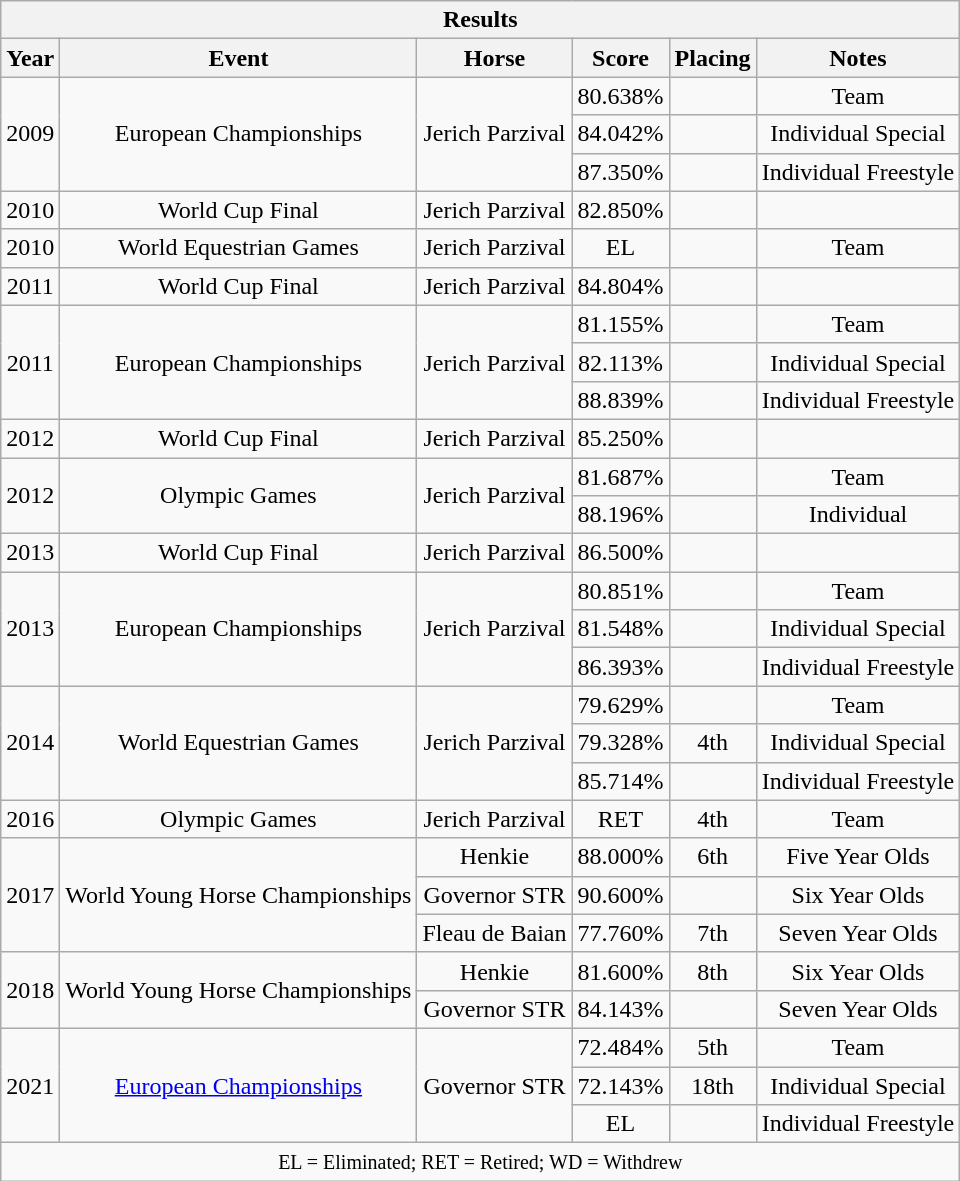<table class="wikitable" style="text-align:center">
<tr>
<th colspan="12" align="center"><strong>Results</strong></th>
</tr>
<tr>
<th>Year</th>
<th>Event</th>
<th>Horse</th>
<th>Score</th>
<th>Placing</th>
<th>Notes</th>
</tr>
<tr>
<td rowspan="3">2009</td>
<td rowspan="3">European Championships</td>
<td rowspan="3">Jerich Parzival</td>
<td>80.638%</td>
<td></td>
<td>Team</td>
</tr>
<tr>
<td>84.042%</td>
<td></td>
<td>Individual Special</td>
</tr>
<tr>
<td>87.350%</td>
<td></td>
<td>Individual Freestyle</td>
</tr>
<tr>
<td>2010</td>
<td>World Cup Final</td>
<td>Jerich Parzival</td>
<td>82.850%</td>
<td></td>
<td></td>
</tr>
<tr>
<td>2010</td>
<td>World Equestrian Games</td>
<td>Jerich Parzival</td>
<td>EL</td>
<td></td>
<td>Team</td>
</tr>
<tr>
<td>2011</td>
<td>World Cup Final</td>
<td>Jerich Parzival</td>
<td>84.804%</td>
<td></td>
<td></td>
</tr>
<tr>
<td rowspan="3">2011</td>
<td rowspan="3">European Championships</td>
<td rowspan="3">Jerich Parzival</td>
<td>81.155%</td>
<td></td>
<td>Team</td>
</tr>
<tr>
<td>82.113%</td>
<td></td>
<td>Individual Special</td>
</tr>
<tr>
<td>88.839%</td>
<td></td>
<td>Individual Freestyle</td>
</tr>
<tr>
<td>2012</td>
<td>World Cup Final</td>
<td>Jerich Parzival</td>
<td>85.250%</td>
<td></td>
<td></td>
</tr>
<tr>
<td rowspan="2">2012</td>
<td rowspan="2">Olympic Games</td>
<td rowspan="2">Jerich Parzival</td>
<td>81.687%</td>
<td></td>
<td>Team</td>
</tr>
<tr>
<td>88.196%</td>
<td></td>
<td>Individual</td>
</tr>
<tr>
<td>2013</td>
<td>World Cup Final</td>
<td>Jerich Parzival</td>
<td>86.500%</td>
<td></td>
<td></td>
</tr>
<tr>
<td rowspan="3">2013</td>
<td rowspan="3">European Championships</td>
<td rowspan="3">Jerich Parzival</td>
<td>80.851%</td>
<td></td>
<td>Team</td>
</tr>
<tr>
<td>81.548%</td>
<td></td>
<td>Individual Special</td>
</tr>
<tr>
<td>86.393%</td>
<td></td>
<td>Individual Freestyle</td>
</tr>
<tr>
<td rowspan="3">2014</td>
<td rowspan="3">World Equestrian Games</td>
<td rowspan="3">Jerich Parzival</td>
<td>79.629%</td>
<td></td>
<td>Team</td>
</tr>
<tr>
<td>79.328%</td>
<td>4th</td>
<td>Individual Special</td>
</tr>
<tr>
<td>85.714%</td>
<td></td>
<td>Individual Freestyle</td>
</tr>
<tr>
<td>2016</td>
<td>Olympic Games</td>
<td>Jerich Parzival</td>
<td>RET</td>
<td>4th</td>
<td>Team</td>
</tr>
<tr>
<td rowspan="3">2017</td>
<td rowspan="3">World Young Horse Championships</td>
<td>Henkie</td>
<td>88.000%</td>
<td>6th</td>
<td>Five Year Olds</td>
</tr>
<tr>
<td>Governor STR</td>
<td>90.600%</td>
<td></td>
<td>Six Year Olds</td>
</tr>
<tr>
<td>Fleau de Baian</td>
<td>77.760%</td>
<td>7th</td>
<td>Seven Year Olds</td>
</tr>
<tr>
<td rowspan="2">2018</td>
<td rowspan="2">World Young Horse Championships</td>
<td>Henkie</td>
<td>81.600%</td>
<td>8th</td>
<td>Six Year Olds</td>
</tr>
<tr>
<td>Governor STR</td>
<td>84.143%</td>
<td></td>
<td>Seven Year Olds</td>
</tr>
<tr>
<td rowspan="3">2021</td>
<td rowspan="3"><a href='#'>European Championships</a></td>
<td rowspan="3">Governor STR</td>
<td>72.484%</td>
<td>5th</td>
<td>Team</td>
</tr>
<tr>
<td>72.143%</td>
<td>18th</td>
<td>Individual Special</td>
</tr>
<tr>
<td>EL</td>
<td></td>
<td>Individual Freestyle</td>
</tr>
<tr>
<td colspan="12" align="center"><small> EL = Eliminated; RET = Retired; WD = Withdrew </small></td>
</tr>
</table>
